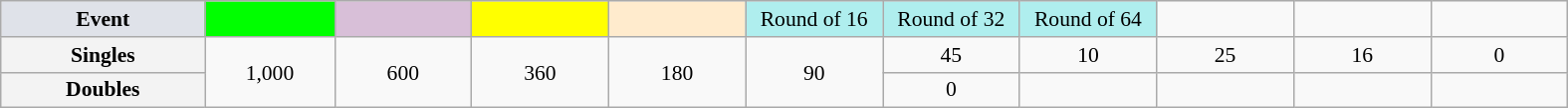<table class=wikitable style=font-size:90%;text-align:center>
<tr>
<td style="width:130px; background:#dfe2e9;"><strong>Event</strong></td>
<td style="width:80px; background:lime;"></td>
<td style="width:85px; background:thistle;"></td>
<td style="width:85px; background:#ff0;"></td>
<td style="width:85px; background:#ffebcd;"></td>
<td style="width:85px; background:#afeeee;">Round of 16</td>
<td style="width:85px; background:#afeeee;">Round of 32</td>
<td style="width:85px; background:#afeeee;">Round of 64</td>
<td width=85></td>
<td width=85></td>
<td width=85></td>
</tr>
<tr>
<th style="background:#f3f3f3;">Singles</th>
<td rowspan=2>1,000</td>
<td rowspan=2>600</td>
<td rowspan=2>360</td>
<td rowspan=2>180</td>
<td rowspan=2>90</td>
<td>45</td>
<td>10</td>
<td>25</td>
<td>16</td>
<td>0</td>
</tr>
<tr>
<th style="background:#f3f3f3;">Doubles</th>
<td>0</td>
<td></td>
<td></td>
<td></td>
<td></td>
</tr>
</table>
